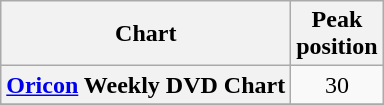<table class="wikitable plainrowheaders" style="text-align:center;">
<tr>
<th>Chart</th>
<th>Peak<br>position</th>
</tr>
<tr>
<th scope="row"><a href='#'>Oricon</a> Weekly DVD Chart</th>
<td>30</td>
</tr>
<tr>
</tr>
</table>
